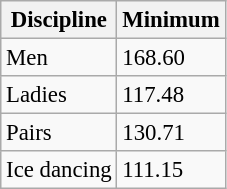<table class="wikitable" style="font-size:95%;">
<tr>
<th>Discipline</th>
<th>Minimum</th>
</tr>
<tr>
<td>Men</td>
<td>168.60</td>
</tr>
<tr>
<td>Ladies</td>
<td>117.48</td>
</tr>
<tr>
<td>Pairs</td>
<td>130.71</td>
</tr>
<tr>
<td>Ice dancing</td>
<td>111.15</td>
</tr>
</table>
